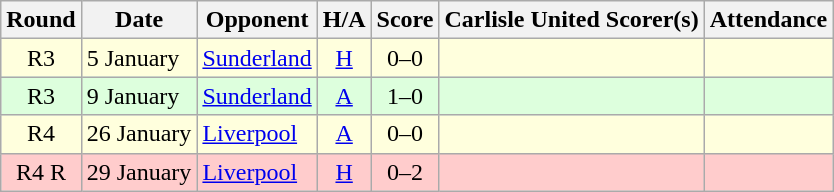<table class="wikitable" style="text-align:center">
<tr>
<th>Round</th>
<th>Date</th>
<th>Opponent</th>
<th>H/A</th>
<th>Score</th>
<th>Carlisle United Scorer(s)</th>
<th>Attendance</th>
</tr>
<tr bgcolor=#ffffdd>
<td>R3</td>
<td align=left>5 January</td>
<td align=left><a href='#'>Sunderland</a></td>
<td><a href='#'>H</a></td>
<td>0–0</td>
<td align=left></td>
<td></td>
</tr>
<tr bgcolor=#ddffdd>
<td>R3</td>
<td align=left>9 January</td>
<td align=left><a href='#'>Sunderland</a></td>
<td><a href='#'>A</a></td>
<td>1–0</td>
<td align=left></td>
<td></td>
</tr>
<tr bgcolor=#ffffdd>
<td>R4</td>
<td align=left>26 January</td>
<td align=left><a href='#'>Liverpool</a></td>
<td><a href='#'>A</a></td>
<td>0–0</td>
<td align=left></td>
<td></td>
</tr>
<tr bgcolor=#FFCCCC>
<td>R4 R</td>
<td align=left>29 January</td>
<td align=left><a href='#'>Liverpool</a></td>
<td><a href='#'>H</a></td>
<td>0–2</td>
<td align=left></td>
<td></td>
</tr>
</table>
